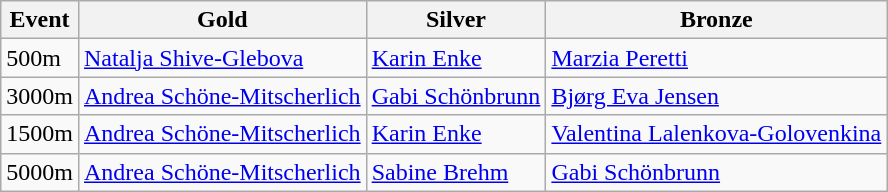<table class="wikitable">
<tr>
<th>Event</th>
<th>Gold<br></th>
<th>Silver<br></th>
<th>Bronze<br></th>
</tr>
<tr>
<td>500m</td>
<td><a href='#'>Natalja Shive-Glebova</a></td>
<td><a href='#'>Karin Enke</a></td>
<td><a href='#'>Marzia Peretti</a></td>
</tr>
<tr>
<td>3000m</td>
<td><a href='#'>Andrea Schöne-Mitscherlich</a></td>
<td><a href='#'>Gabi Schönbrunn</a></td>
<td><a href='#'>Bjørg Eva Jensen</a></td>
</tr>
<tr>
<td>1500m</td>
<td><a href='#'>Andrea Schöne-Mitscherlich</a></td>
<td><a href='#'>Karin Enke</a></td>
<td><a href='#'>Valentina Lalenkova-Golovenkina</a></td>
</tr>
<tr>
<td>5000m</td>
<td><a href='#'>Andrea Schöne-Mitscherlich</a></td>
<td><a href='#'>Sabine Brehm</a></td>
<td><a href='#'>Gabi Schönbrunn</a></td>
</tr>
</table>
